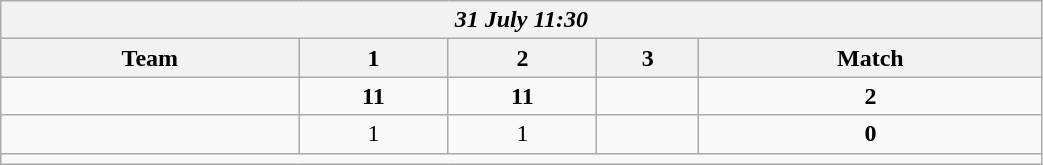<table class=wikitable style="text-align:center; width: 55%">
<tr>
<th colspan=10><em>31 July 11:30</em></th>
</tr>
<tr>
<th>Team</th>
<th>1</th>
<th>2</th>
<th>3</th>
<th>Match</th>
</tr>
<tr>
<td align=left><strong><br></strong></td>
<td><strong>11</strong></td>
<td><strong>11</strong></td>
<td></td>
<td><strong>2</strong></td>
</tr>
<tr>
<td align=left><br></td>
<td>1</td>
<td>1</td>
<td></td>
<td><strong>0</strong></td>
</tr>
<tr>
<td colspan=10></td>
</tr>
</table>
